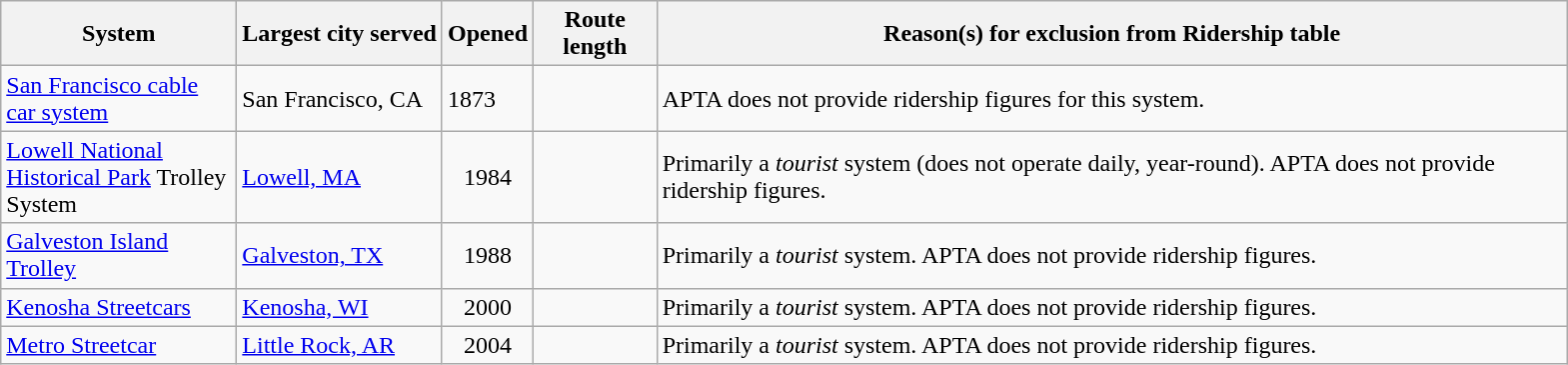<table class="wikitable">
<tr>
<th style="width:150px;">System</th>
<th>Largest city served</th>
<th>Opened</th>
<th style="width:75px;">Route length</th>
<th style="width:600px;">Reason(s) for exclusion from Ridership table</th>
</tr>
<tr>
<td><a href='#'>San Francisco cable car system</a></td>
<td>San Francisco, CA</td>
<td>1873</td>
<td style="text-align:center;"></td>
<td>APTA does not provide ridership figures for this system.</td>
</tr>
<tr>
<td><a href='#'>Lowell National Historical Park</a> Trolley System</td>
<td><a href='#'>Lowell, MA</a></td>
<td style="text-align:center;">1984</td>
<td style="text-align:center;"></td>
<td>Primarily a <em>tourist</em> system (does not operate daily, year-round). APTA does not provide ridership figures.</td>
</tr>
<tr>
<td><a href='#'>Galveston Island Trolley</a></td>
<td><a href='#'>Galveston, TX</a></td>
<td style="text-align:center;">1988</td>
<td style="text-align:center;"></td>
<td>Primarily a <em>tourist</em> system. APTA does not provide ridership figures.</td>
</tr>
<tr>
<td><a href='#'>Kenosha Streetcars</a></td>
<td><a href='#'>Kenosha, WI</a></td>
<td style="text-align:center;">2000</td>
<td style="text-align:center;"></td>
<td>Primarily a <em>tourist</em> system. APTA does not provide ridership figures.</td>
</tr>
<tr>
<td><a href='#'>Metro Streetcar</a></td>
<td><a href='#'>Little Rock, AR</a></td>
<td style="text-align:center;">2004</td>
<td style="text-align:center;"></td>
<td>Primarily a <em>tourist</em> system. APTA does not provide ridership figures.</td>
</tr>
</table>
